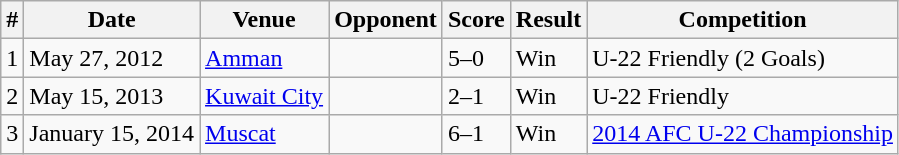<table class="wikitable">
<tr>
<th>#</th>
<th>Date</th>
<th>Venue</th>
<th>Opponent</th>
<th>Score</th>
<th>Result</th>
<th>Competition</th>
</tr>
<tr>
<td>1</td>
<td>May 27, 2012</td>
<td><a href='#'>Amman</a></td>
<td></td>
<td>5–0</td>
<td>Win</td>
<td>U-22 Friendly (2 Goals)</td>
</tr>
<tr>
<td>2</td>
<td>May 15, 2013</td>
<td><a href='#'>Kuwait City</a></td>
<td></td>
<td>2–1</td>
<td>Win</td>
<td>U-22 Friendly</td>
</tr>
<tr>
<td>3</td>
<td>January 15, 2014</td>
<td><a href='#'>Muscat</a></td>
<td></td>
<td>6–1</td>
<td>Win</td>
<td><a href='#'>2014 AFC U-22 Championship</a></td>
</tr>
</table>
